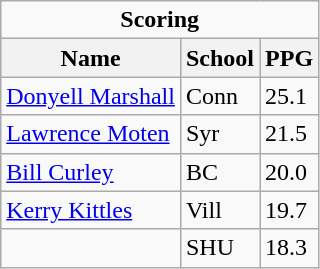<table class="wikitable">
<tr>
<td colspan=3 style="text-align:center;"><strong>Scoring</strong></td>
</tr>
<tr>
<th>Name</th>
<th>School</th>
<th>PPG</th>
</tr>
<tr>
<td><a href='#'>Donyell Marshall</a></td>
<td>Conn</td>
<td>25.1</td>
</tr>
<tr>
<td><a href='#'>Lawrence Moten</a></td>
<td>Syr</td>
<td>21.5</td>
</tr>
<tr>
<td><a href='#'>Bill Curley</a></td>
<td>BC</td>
<td>20.0</td>
</tr>
<tr>
<td><a href='#'>Kerry Kittles</a></td>
<td>Vill</td>
<td>19.7</td>
</tr>
<tr>
<td></td>
<td>SHU</td>
<td>18.3</td>
</tr>
</table>
